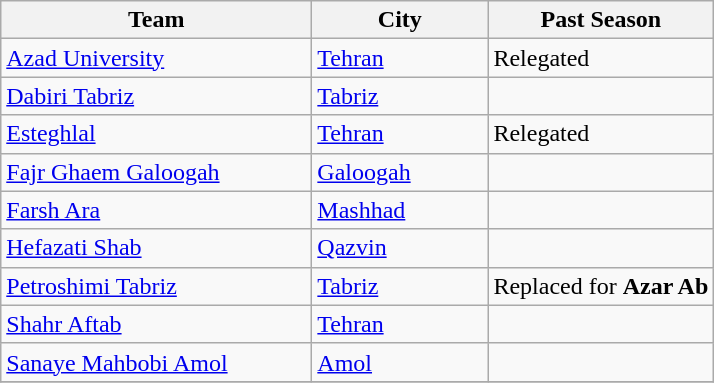<table class="wikitable sortable">
<tr>
<th width=200>Team</th>
<th width=110>City</th>
<th>Past Season</th>
</tr>
<tr>
<td align="left"><a href='#'>Azad University</a></td>
<td><a href='#'>Tehran</a></td>
<td>Relegated</td>
</tr>
<tr>
<td align="left"><a href='#'>Dabiri Tabriz</a></td>
<td><a href='#'>Tabriz</a></td>
<td></td>
</tr>
<tr>
<td align="left"><a href='#'>Esteghlal</a></td>
<td><a href='#'>Tehran</a></td>
<td>Relegated</td>
</tr>
<tr>
<td align="left"><a href='#'>Fajr Ghaem Galoogah</a></td>
<td><a href='#'>Galoogah</a></td>
<td></td>
</tr>
<tr>
<td align="left"><a href='#'>Farsh Ara</a></td>
<td><a href='#'>Mashhad</a></td>
<td></td>
</tr>
<tr>
<td align="left"><a href='#'>Hefazati Shab</a></td>
<td><a href='#'>Qazvin</a></td>
<td></td>
</tr>
<tr>
<td align="left"><a href='#'>Petroshimi Tabriz</a></td>
<td><a href='#'>Tabriz</a></td>
<td>Replaced for <strong>Azar Ab</strong></td>
</tr>
<tr>
<td align="left"><a href='#'>Shahr Aftab</a></td>
<td><a href='#'>Tehran</a></td>
<td></td>
</tr>
<tr>
<td align="left"><a href='#'>Sanaye Mahbobi Amol</a></td>
<td><a href='#'>Amol</a></td>
<td></td>
</tr>
<tr>
</tr>
</table>
